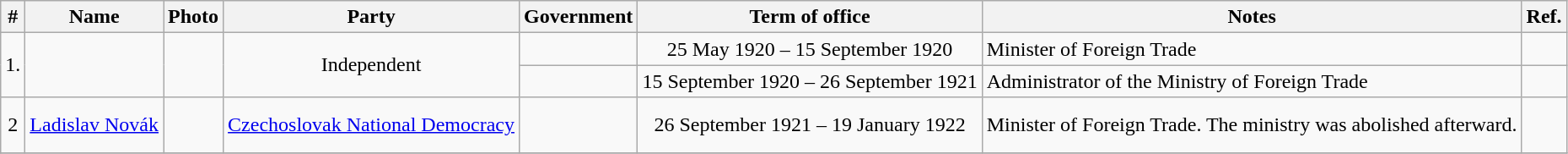<table class="wikitable">
<tr>
<th>#</th>
<th>Name</th>
<th>Photo</th>
<th>Party</th>
<th>Government</th>
<th>Term of office</th>
<th>Notes</th>
<th>Ref.</th>
</tr>
<tr>
<td rowspan=2 align=center>1.</td>
<td rowspan=2 align=center></td>
<td rowspan=2></td>
<td rowspan=2 align=center>Independent</td>
<td align=center></td>
<td align=center>25 May 1920 – 15 September 1920</td>
<td>Minister of Foreign Trade</td>
<td></td>
</tr>
<tr>
<td align=center></td>
<td align=center>15 September 1920 – 26 September 1921</td>
<td>Administrator of the Ministry of Foreign Trade</td>
<td></td>
</tr>
<tr>
<td align=center>2</td>
<td align="center"><a href='#'>Ladislav Novák</a></td>
<td></td>
<td align="center"><a href='#'>Czechoslovak National Democracy</a></td>
<td align="center"><br><br></td>
<td align="center">26 September 1921 – 19 January 1922</td>
<td>Minister of Foreign Trade. The ministry was abolished afterward.</td>
<td></td>
</tr>
<tr>
</tr>
</table>
